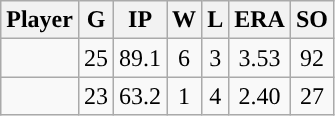<table class="wikitable sortable">
<tr>
<th>Player</th>
<th>G</th>
<th>IP</th>
<th>W</th>
<th>L</th>
<th>ERA</th>
<th>SO</th>
</tr>
<tr align="center">
<td></td>
<td>25</td>
<td>89.1</td>
<td>6</td>
<td>3</td>
<td>3.53</td>
<td>92</td>
</tr>
<tr align="center">
<td></td>
<td>23</td>
<td>63.2</td>
<td>1</td>
<td>4</td>
<td>2.40</td>
<td>27</td>
</tr>
</table>
